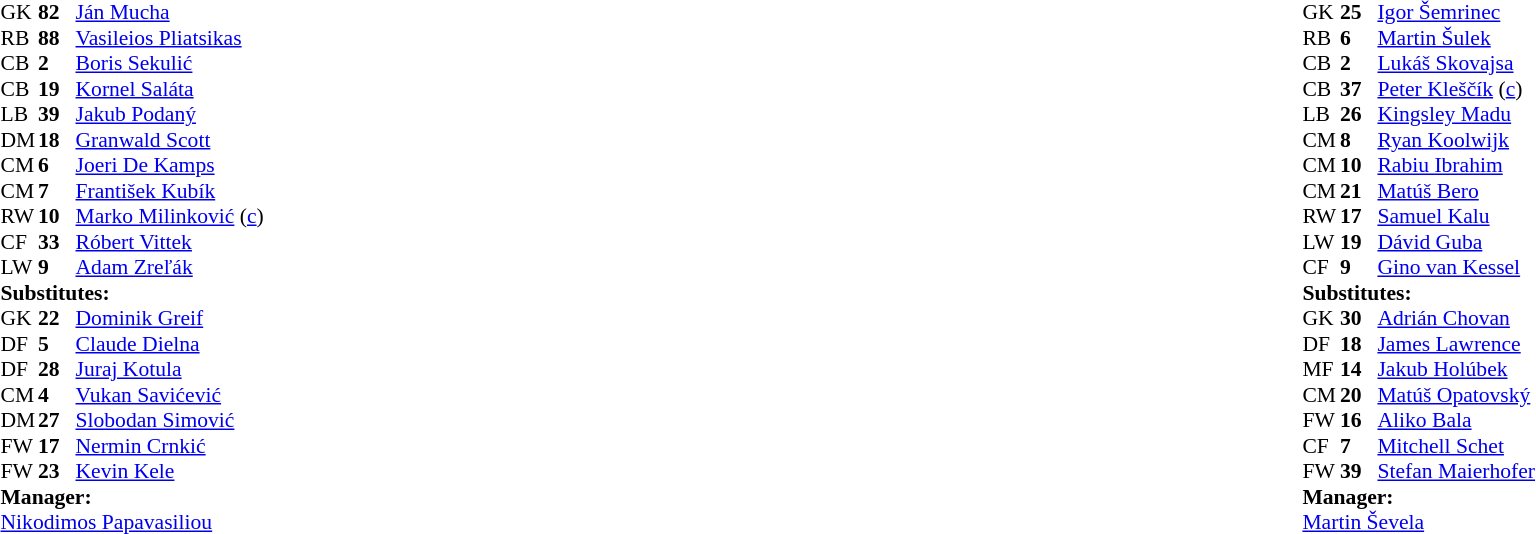<table width="100%">
<tr>
<td valign="top" width="50%"><br><table style="font-size: 90%" cellspacing="0" cellpadding="0">
<tr>
<td colspan=4></td>
</tr>
<tr>
<th width="25"></th>
<th width="25"></th>
</tr>
<tr>
<td>GK</td>
<td><strong>82</strong></td>
<td> <a href='#'>Ján Mucha</a></td>
</tr>
<tr>
<td>RB</td>
<td><strong>88</strong></td>
<td> <a href='#'>Vasileios Pliatsikas</a></td>
<td></td>
</tr>
<tr>
<td>CB</td>
<td><strong>2</strong></td>
<td> <a href='#'>Boris Sekulić</a></td>
</tr>
<tr>
<td>CB</td>
<td><strong>19</strong></td>
<td> <a href='#'>Kornel Saláta</a></td>
</tr>
<tr>
<td>LB</td>
<td><strong>39</strong></td>
<td> <a href='#'>Jakub Podaný</a></td>
</tr>
<tr>
<td>DM</td>
<td><strong>18</strong></td>
<td> <a href='#'>Granwald Scott</a></td>
<td></td>
<td></td>
</tr>
<tr>
<td>CM</td>
<td><strong>6</strong></td>
<td> <a href='#'>Joeri De Kamps</a></td>
</tr>
<tr>
<td>CM</td>
<td><strong>7</strong></td>
<td> <a href='#'>František Kubík</a></td>
</tr>
<tr>
<td>RW</td>
<td><strong>10</strong></td>
<td> <a href='#'>Marko Milinković</a> (<a href='#'>c</a>)</td>
<td></td>
<td></td>
</tr>
<tr>
<td>CF</td>
<td><strong>33</strong></td>
<td> <a href='#'>Róbert Vittek</a></td>
</tr>
<tr>
<td>LW</td>
<td><strong>9</strong></td>
<td> <a href='#'>Adam Zreľák</a></td>
</tr>
<tr>
<td colspan=3><strong>Substitutes:</strong></td>
</tr>
<tr>
<td>GK</td>
<td><strong>22</strong></td>
<td> <a href='#'>Dominik Greif</a></td>
</tr>
<tr>
<td>DF</td>
<td><strong>5</strong></td>
<td> <a href='#'>Claude Dielna</a></td>
</tr>
<tr>
<td>DF</td>
<td><strong>28</strong></td>
<td> <a href='#'>Juraj Kotula</a></td>
</tr>
<tr>
<td>CM</td>
<td><strong>4</strong></td>
<td> <a href='#'>Vukan Savićević</a></td>
<td></td>
<td></td>
</tr>
<tr>
<td>DM</td>
<td><strong>27</strong></td>
<td> <a href='#'>Slobodan Simović</a></td>
</tr>
<tr>
<td>FW</td>
<td><strong>17</strong></td>
<td> <a href='#'>Nermin Crnkić</a></td>
<td></td>
<td></td>
</tr>
<tr>
<td>FW</td>
<td><strong>23</strong></td>
<td> <a href='#'>Kevin Kele</a></td>
</tr>
<tr>
<td colspan=3><strong>Manager:</strong></td>
</tr>
<tr>
<td colspan=3> <a href='#'>Nikodimos Papavasiliou</a></td>
</tr>
</table>
</td>
<td valign="top"></td>
<td valign="top" width="50%"><br><table style="font-size: 90%" cellspacing="0" cellpadding="0" align="center">
<tr>
<td colspan=4></td>
</tr>
<tr>
<th width=25></th>
<th width=25></th>
</tr>
<tr>
<td>GK</td>
<td><strong>25</strong></td>
<td> <a href='#'>Igor Šemrinec</a></td>
</tr>
<tr>
<td>RB</td>
<td><strong>6</strong></td>
<td> <a href='#'>Martin Šulek</a></td>
</tr>
<tr>
<td>CB</td>
<td><strong>2</strong></td>
<td> <a href='#'>Lukáš Skovajsa</a></td>
</tr>
<tr>
<td>CB</td>
<td><strong>37</strong></td>
<td> <a href='#'>Peter Kleščík</a> (<a href='#'>c</a>)</td>
</tr>
<tr>
<td>LB</td>
<td><strong>26</strong></td>
<td> <a href='#'>Kingsley Madu</a></td>
</tr>
<tr>
<td>CM</td>
<td><strong>8</strong></td>
<td> <a href='#'>Ryan Koolwijk</a></td>
<td></td>
<td></td>
</tr>
<tr>
<td>CM</td>
<td><strong>10</strong></td>
<td> <a href='#'>Rabiu Ibrahim</a></td>
</tr>
<tr>
<td>CM</td>
<td><strong>21</strong></td>
<td> <a href='#'>Matúš Bero</a></td>
</tr>
<tr>
<td>RW</td>
<td><strong>17</strong></td>
<td> <a href='#'>Samuel Kalu</a></td>
<td></td>
<td></td>
</tr>
<tr>
<td>LW</td>
<td><strong>19</strong></td>
<td> <a href='#'>Dávid Guba</a></td>
<td></td>
<td></td>
</tr>
<tr>
<td>CF</td>
<td><strong>9</strong></td>
<td> <a href='#'>Gino van Kessel</a></td>
</tr>
<tr>
<td colspan=3><strong>Substitutes:</strong></td>
</tr>
<tr>
<td>GK</td>
<td><strong>30</strong></td>
<td> <a href='#'>Adrián Chovan</a></td>
</tr>
<tr>
<td>DF</td>
<td><strong>18</strong></td>
<td> <a href='#'>James Lawrence</a></td>
<td></td>
<td></td>
</tr>
<tr>
<td>MF</td>
<td><strong>14</strong></td>
<td> <a href='#'>Jakub Holúbek</a></td>
</tr>
<tr>
<td>CM</td>
<td><strong>20</strong></td>
<td> <a href='#'>Matúš Opatovský</a></td>
</tr>
<tr>
<td>FW</td>
<td><strong>16</strong></td>
<td> <a href='#'>Aliko Bala</a></td>
</tr>
<tr>
<td>CF</td>
<td><strong>7</strong></td>
<td> <a href='#'>Mitchell Schet</a></td>
<td></td>
<td></td>
</tr>
<tr>
<td>FW</td>
<td><strong>39</strong></td>
<td> <a href='#'>Stefan Maierhofer</a></td>
<td></td>
<td></td>
</tr>
<tr>
<td colspan=3><strong>Manager:</strong></td>
</tr>
<tr>
<td colspan=3> <a href='#'>Martin Ševela</a></td>
</tr>
</table>
</td>
</tr>
</table>
